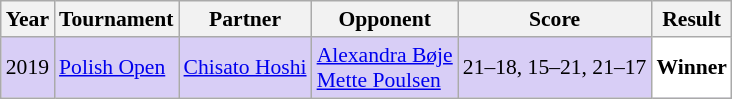<table class="sortable wikitable" style="font-size: 90%;">
<tr>
<th>Year</th>
<th>Tournament</th>
<th>Partner</th>
<th>Opponent</th>
<th>Score</th>
<th>Result</th>
</tr>
<tr style="background:#D8CEF6">
<td align="center">2019</td>
<td align="left"><a href='#'>Polish Open</a></td>
<td align="left"> <a href='#'>Chisato Hoshi</a></td>
<td align="left"> <a href='#'>Alexandra Bøje</a><br> <a href='#'>Mette Poulsen</a></td>
<td align="left">21–18, 15–21, 21–17</td>
<td style="text-align:left; background:white"> <strong>Winner</strong></td>
</tr>
</table>
